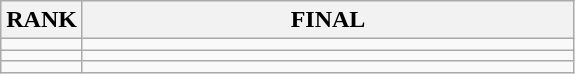<table class="wikitable">
<tr>
<th>RANK</th>
<th align="center" style="width: 20em">FINAL</th>
</tr>
<tr>
<td align="center"></td>
<td></td>
</tr>
<tr>
<td align="center"></td>
<td></td>
</tr>
<tr>
<td align="center"></td>
<td></td>
</tr>
</table>
